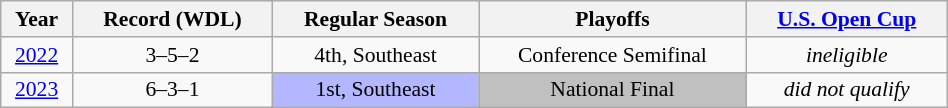<table class="wikitable" width=50% border="2" cellpadding="4" style="font-size:90%; text-align:center;">
<tr>
<th>Year</th>
<th>Record (WDL)</th>
<th>Regular Season</th>
<th>Playoffs</th>
<th><a href='#'>U.S. Open Cup</a></th>
</tr>
<tr>
<td><a href='#'>2022</a></td>
<td>3–5–2</td>
<td>4th, Southeast</td>
<td>Conference Semifinal</td>
<td><em>ineligible</em></td>
</tr>
<tr>
<td><a href='#'>2023</a></td>
<td>6–3–1</td>
<td bgcolor="B3B7FF">1st, Southeast</td>
<td bgcolor=silver>National Final</td>
<td><em>did not qualify</em></td>
</tr>
</table>
